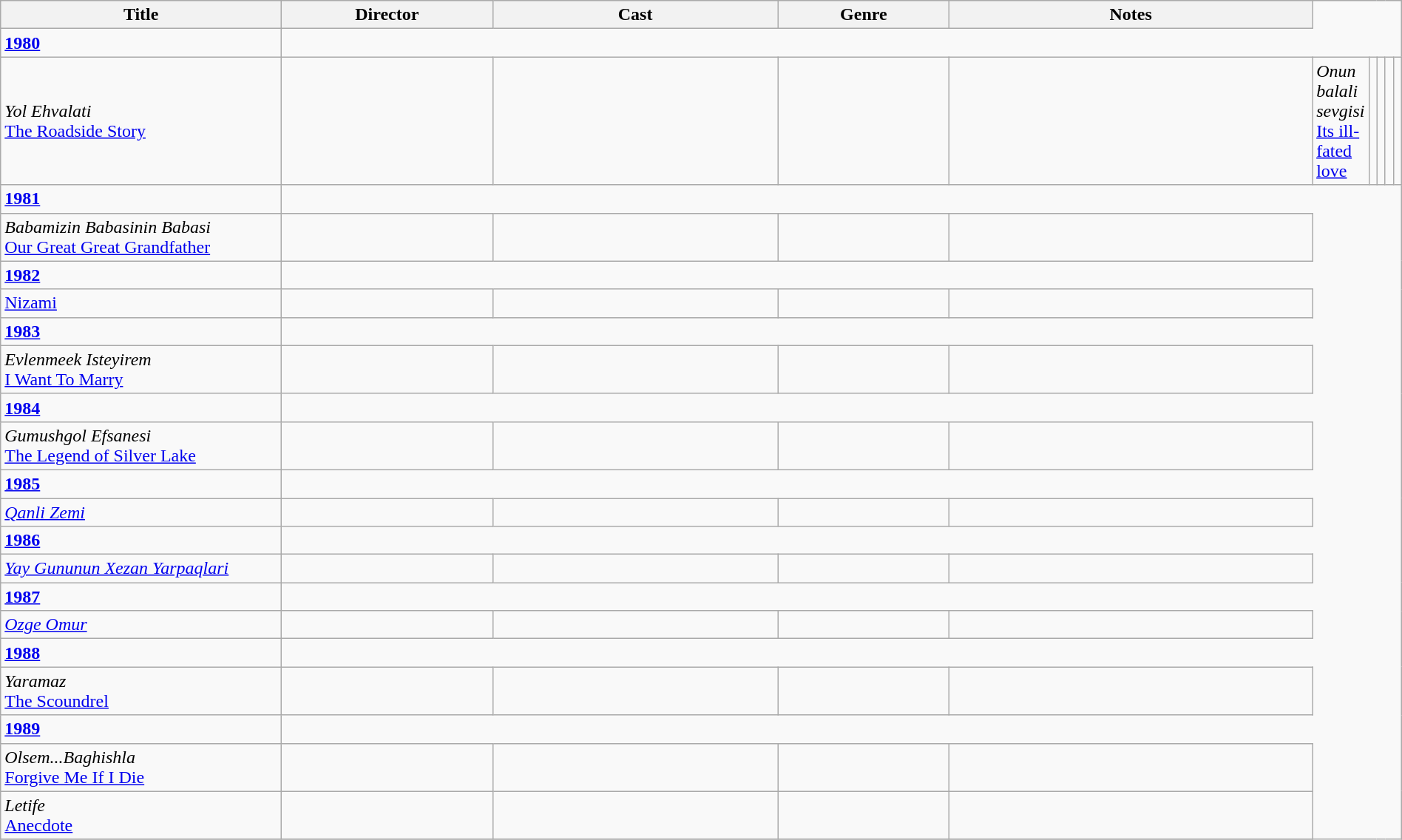<table class="wikitable" width= "100%">
<tr>
<th width=21%>Title</th>
<th width=16%>Director</th>
<th width=22%>Cast</th>
<th width=13%>Genre</th>
<th width=28%>Notes</th>
</tr>
<tr>
<td><strong><a href='#'>1980</a></strong></td>
</tr>
<tr>
<td><em>Yol Ehvalati</em><br><a href='#'>The Roadside Story</a></td>
<td></td>
<td></td>
<td></td>
<td></td>
<td><em>Onun balali sevgisi</em><br><a href='#'>Its ill-fated love</a></td>
<td></td>
<td></td>
<td></td>
<td></td>
</tr>
<tr>
<td><strong><a href='#'>1981</a></strong></td>
</tr>
<tr>
<td><em>Babamizin Babasinin Babasi</em><br><a href='#'>Our Great Great Grandfather</a></td>
<td></td>
<td></td>
<td></td>
<td></td>
</tr>
<tr>
<td><strong><a href='#'>1982</a></strong></td>
</tr>
<tr>
<td><a href='#'>Nizami</a></td>
<td></td>
<td></td>
<td></td>
<td></td>
</tr>
<tr>
<td><strong><a href='#'>1983</a></strong></td>
</tr>
<tr>
<td><em>Evlenmeek Isteyirem</em><br><a href='#'>I Want To Marry</a></td>
<td></td>
<td></td>
<td></td>
<td></td>
</tr>
<tr>
<td><strong><a href='#'>1984</a></strong></td>
</tr>
<tr>
<td><em>Gumushgol Efsanesi</em><br><a href='#'>The Legend of Silver Lake</a></td>
<td></td>
<td></td>
<td></td>
<td></td>
</tr>
<tr>
<td><strong><a href='#'>1985</a></strong></td>
</tr>
<tr>
<td><em><a href='#'>Qanli Zemi</a></em></td>
<td></td>
<td></td>
<td></td>
<td></td>
</tr>
<tr>
<td><strong><a href='#'>1986</a></strong></td>
</tr>
<tr>
<td><em><a href='#'>Yay Gununun Xezan Yarpaqlari</a></em></td>
<td></td>
<td></td>
<td></td>
<td></td>
</tr>
<tr>
<td><strong><a href='#'>1987</a></strong></td>
</tr>
<tr>
<td><em><a href='#'>Ozge Omur</a></em></td>
<td></td>
<td></td>
<td></td>
<td></td>
</tr>
<tr>
<td><strong><a href='#'>1988</a></strong></td>
</tr>
<tr>
<td><em>Yaramaz</em><br><a href='#'>The Scoundrel</a></td>
<td></td>
<td></td>
<td></td>
<td></td>
</tr>
<tr>
<td><strong><a href='#'>1989</a></strong></td>
</tr>
<tr>
<td><em>Olsem...Baghishla</em><br><a href='#'>Forgive Me If I Die</a></td>
<td></td>
<td></td>
<td></td>
<td></td>
</tr>
<tr>
<td><em>Letife</em><br><a href='#'>Anecdote</a></td>
<td></td>
<td></td>
<td></td>
<td></td>
</tr>
<tr>
</tr>
</table>
